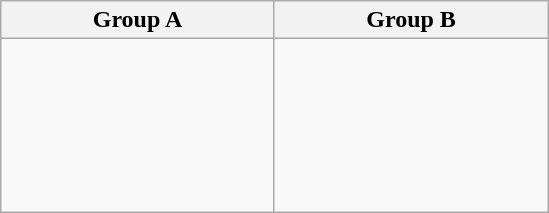<table class="wikitable">
<tr>
<th width=175px>Group A</th>
<th width=175px>Group B</th>
</tr>
<tr>
<td><br><br>
<br>
<br>
<br>
<br>
</td>
<td><br><br>
<br>
<br>
<br>
<br>
</td>
</tr>
</table>
